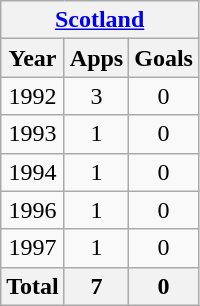<table class="wikitable" style="text-align:center">
<tr>
<th colspan="3"><a href='#'>Scotland</a></th>
</tr>
<tr>
<th>Year</th>
<th>Apps</th>
<th>Goals</th>
</tr>
<tr>
<td>1992</td>
<td>3</td>
<td>0</td>
</tr>
<tr>
<td>1993</td>
<td>1</td>
<td>0</td>
</tr>
<tr>
<td>1994</td>
<td>1</td>
<td>0</td>
</tr>
<tr>
<td>1996</td>
<td>1</td>
<td>0</td>
</tr>
<tr>
<td>1997</td>
<td>1</td>
<td>0</td>
</tr>
<tr>
<th>Total</th>
<th>7</th>
<th>0</th>
</tr>
</table>
